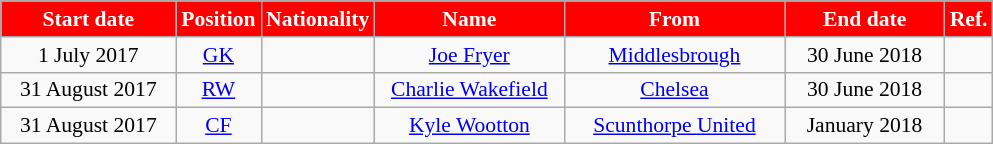<table class="wikitable"  style="text-align:center; font-size:90%; ">
<tr>
<th style="background:#FF0000; color:white; width:110px;">Start date</th>
<th style="background:#FF0000; color:white; width:50px;">Position</th>
<th style="background:#FF0000; color:white; width:50px;">Nationality</th>
<th style="background:#FF0000; color:white; width:120px;">Name</th>
<th style="background:#FF0000; color:white; width:140px;">From</th>
<th style="background:#FF0000; color:white; width:100px;">End date</th>
<th style="background:#FF0000; color:white; width:25px;">Ref.</th>
</tr>
<tr>
<td>1 July 2017</td>
<td><a href='#'>GK</a></td>
<td></td>
<td><a href='#'>Joe Fryer</a></td>
<td><a href='#'>Middlesbrough</a></td>
<td>30 June 2018</td>
<td></td>
</tr>
<tr>
<td>31 August 2017</td>
<td><a href='#'>RW</a></td>
<td></td>
<td><a href='#'>Charlie Wakefield</a></td>
<td><a href='#'>Chelsea</a></td>
<td>30 June 2018</td>
<td></td>
</tr>
<tr>
<td>31 August 2017</td>
<td><a href='#'>CF</a></td>
<td></td>
<td><a href='#'>Kyle Wootton</a></td>
<td><a href='#'>Scunthorpe United</a></td>
<td>January 2018</td>
<td></td>
</tr>
</table>
